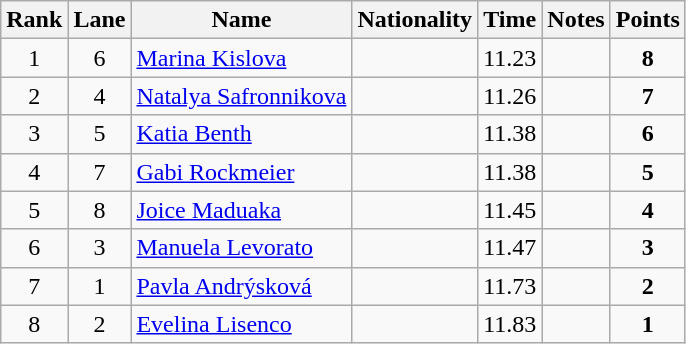<table class="wikitable sortable" style="text-align:center">
<tr>
<th>Rank</th>
<th>Lane</th>
<th>Name</th>
<th>Nationality</th>
<th>Time</th>
<th>Notes</th>
<th>Points</th>
</tr>
<tr>
<td>1</td>
<td>6</td>
<td align=left><a href='#'>Marina Kislova</a></td>
<td align=left></td>
<td>11.23</td>
<td></td>
<td><strong>8</strong></td>
</tr>
<tr>
<td>2</td>
<td>4</td>
<td align=left><a href='#'>Natalya Safronnikova</a></td>
<td align=left></td>
<td>11.26</td>
<td></td>
<td><strong>7</strong></td>
</tr>
<tr>
<td>3</td>
<td>5</td>
<td align=left><a href='#'>Katia Benth</a></td>
<td align=left></td>
<td>11.38</td>
<td></td>
<td><strong>6</strong></td>
</tr>
<tr>
<td>4</td>
<td>7</td>
<td align=left><a href='#'>Gabi Rockmeier</a></td>
<td align=left></td>
<td>11.38</td>
<td></td>
<td><strong>5</strong></td>
</tr>
<tr>
<td>5</td>
<td>8</td>
<td align=left><a href='#'>Joice Maduaka</a></td>
<td align=left></td>
<td>11.45</td>
<td></td>
<td><strong>4</strong></td>
</tr>
<tr>
<td>6</td>
<td>3</td>
<td align=left><a href='#'>Manuela Levorato</a></td>
<td align=left></td>
<td>11.47</td>
<td></td>
<td><strong>3</strong></td>
</tr>
<tr>
<td>7</td>
<td>1</td>
<td align=left><a href='#'>Pavla Andrýsková</a></td>
<td align=left></td>
<td>11.73</td>
<td></td>
<td><strong>2</strong></td>
</tr>
<tr>
<td>8</td>
<td>2</td>
<td align=left><a href='#'>Evelina Lisenco</a></td>
<td align=left></td>
<td>11.83</td>
<td></td>
<td><strong>1</strong></td>
</tr>
</table>
